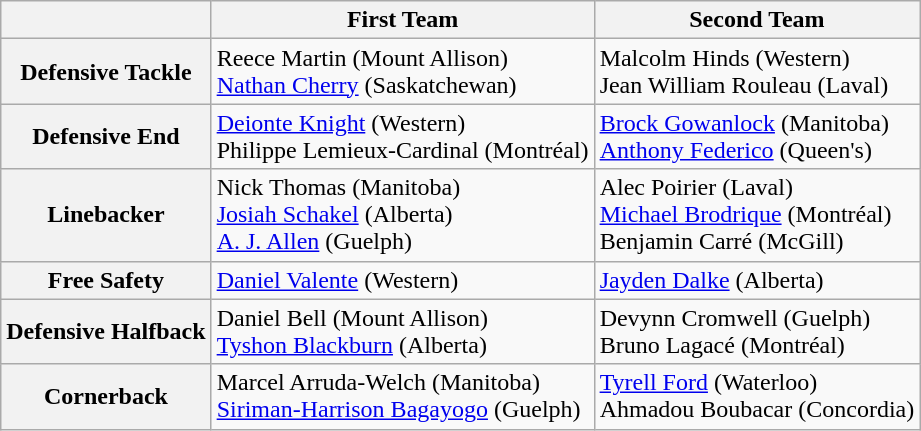<table class="wikitable">
<tr>
<th></th>
<th>First Team</th>
<th>Second Team</th>
</tr>
<tr>
<th>Defensive Tackle</th>
<td>Reece Martin (Mount Allison)<br><a href='#'>Nathan Cherry</a> (Saskatchewan)</td>
<td>Malcolm Hinds (Western)<br>Jean William Rouleau (Laval)</td>
</tr>
<tr>
<th>Defensive End</th>
<td><a href='#'>Deionte Knight</a> (Western)<br>Philippe Lemieux-Cardinal (Montréal)</td>
<td><a href='#'>Brock Gowanlock</a> (Manitoba)<br><a href='#'>Anthony Federico</a> (Queen's)</td>
</tr>
<tr>
<th>Linebacker</th>
<td>Nick Thomas (Manitoba)<br><a href='#'>Josiah Schakel</a> (Alberta)<br><a href='#'>A. J. Allen</a> (Guelph)</td>
<td>Alec Poirier (Laval)<br><a href='#'>Michael Brodrique</a> (Montréal)<br>Benjamin Carré (McGill)</td>
</tr>
<tr>
<th>Free Safety</th>
<td><a href='#'>Daniel Valente</a> (Western)</td>
<td><a href='#'>Jayden Dalke</a> (Alberta)</td>
</tr>
<tr>
<th>Defensive Halfback</th>
<td>Daniel Bell (Mount Allison)<br><a href='#'>Tyshon Blackburn</a> (Alberta)</td>
<td>Devynn Cromwell (Guelph)<br>Bruno Lagacé (Montréal)</td>
</tr>
<tr>
<th>Cornerback</th>
<td>Marcel Arruda-Welch (Manitoba)<br><a href='#'>Siriman-Harrison Bagayogo</a> (Guelph)</td>
<td><a href='#'>Tyrell Ford</a> (Waterloo)<br>Ahmadou Boubacar (Concordia)</td>
</tr>
</table>
